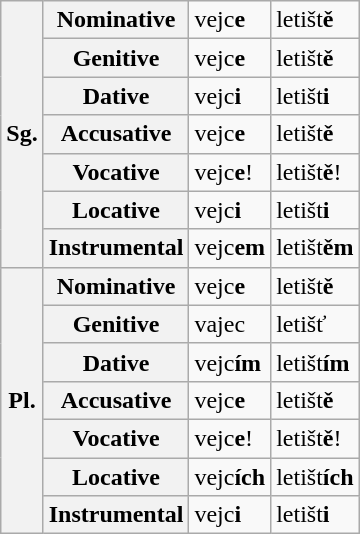<table class=wikitable>
<tr>
<th rowspan="7">Sg.</th>
<th>Nominative</th>
<td>vejc<strong>e</strong></td>
<td>letišt<strong>ě</strong></td>
</tr>
<tr>
<th>Genitive</th>
<td>vejc<strong>e</strong></td>
<td>letišt<strong>ě</strong></td>
</tr>
<tr>
<th>Dative</th>
<td>vejc<strong>i</strong></td>
<td>letišt<strong>i</strong></td>
</tr>
<tr>
<th>Accusative</th>
<td>vejc<strong>e</strong></td>
<td>letišt<strong>ě</strong></td>
</tr>
<tr>
<th>Vocative</th>
<td>vejc<strong>e</strong>!</td>
<td>letišt<strong>ě</strong>!</td>
</tr>
<tr>
<th>Locative</th>
<td>vejc<strong>i</strong></td>
<td>letišt<strong>i</strong></td>
</tr>
<tr>
<th>Instrumental</th>
<td>vejc<strong>em</strong></td>
<td>letišt<strong>ěm</strong></td>
</tr>
<tr>
<th rowspan="7">Pl.</th>
<th>Nominative</th>
<td>vejc<strong>e</strong></td>
<td>letišt<strong>ě</strong></td>
</tr>
<tr>
<th>Genitive</th>
<td>vajec</td>
<td>letišť</td>
</tr>
<tr>
<th>Dative</th>
<td>vejc<strong>ím</strong></td>
<td>letišt<strong>ím</strong></td>
</tr>
<tr>
<th>Accusative</th>
<td>vejc<strong>e</strong></td>
<td>letišt<strong>ě</strong></td>
</tr>
<tr>
<th>Vocative</th>
<td>vejc<strong>e</strong>!</td>
<td>letišt<strong>ě</strong>!</td>
</tr>
<tr>
<th>Locative</th>
<td>vejc<strong>ích</strong></td>
<td>letišt<strong>ích</strong></td>
</tr>
<tr>
<th>Instrumental</th>
<td>vejc<strong>i</strong></td>
<td>letišt<strong>i</strong></td>
</tr>
</table>
